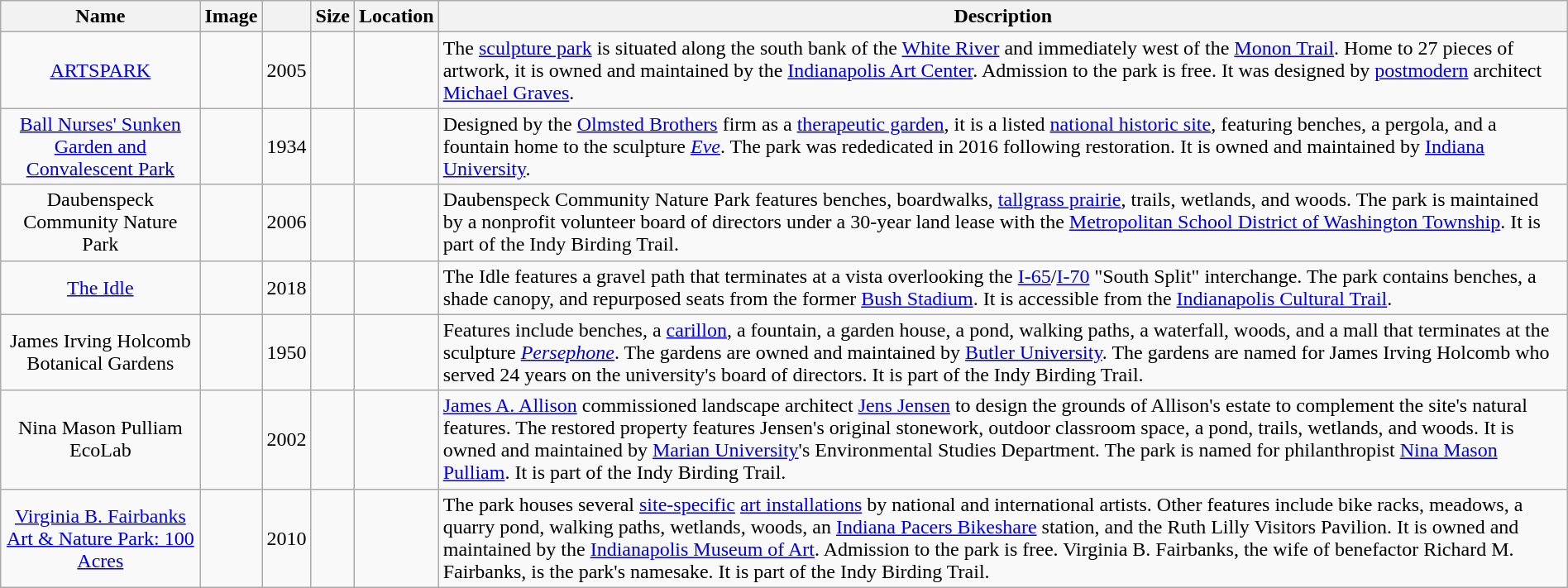<table class="wikitable sortable" style="text-align:center; width:100%">
<tr>
<th>Name</th>
<th class="unsortable">Image</th>
<th></th>
<th data-sort-type=number>Size<br></th>
<th>Location</th>
<th class="unsortable">Description</th>
</tr>
<tr>
<td><a href='#'>ARTSPARK</a></td>
<td></td>
<td>2005</td>
<td></td>
<td></td>
<td align="left">The <a href='#'>sculpture park</a> is situated along the south bank of the <a href='#'>White River</a> and immediately west of the <a href='#'>Monon Trail</a>. Home to 27 pieces of artwork, it is owned and maintained by the <a href='#'>Indianapolis Art Center</a>. Admission to the park is free. It was designed by <a href='#'>postmodern</a> architect <a href='#'>Michael Graves</a>.</td>
</tr>
<tr>
<td><a href='#'>Ball Nurses' Sunken Garden and Convalescent Park</a></td>
<td></td>
<td>1934</td>
<td></td>
<td></td>
<td align="left">Designed by the <a href='#'>Olmsted Brothers</a> firm as a <a href='#'>therapeutic garden</a>, it is a listed <a href='#'>national historic site</a>, featuring benches, a pergola, and a fountain home to the sculpture <em><a href='#'>Eve</a></em>. The park was rededicated in 2016 following restoration. It is owned and maintained by <a href='#'>Indiana University</a>.</td>
</tr>
<tr>
<td>Daubenspeck Community Nature Park</td>
<td></td>
<td>2006</td>
<td></td>
<td></td>
<td align="left">Daubenspeck Community Nature Park features benches, boardwalks, <a href='#'>tallgrass prairie</a>, trails, wetlands, and woods. The park is maintained by a nonprofit volunteer board of directors under a 30-year land lease with the <a href='#'>Metropolitan School District of Washington Township</a>. It is part of the Indy Birding Trail.</td>
</tr>
<tr>
<td><a href='#'>The Idle</a></td>
<td></td>
<td>2018</td>
<td></td>
<td></td>
<td align="left">The Idle features a gravel path that terminates at a vista overlooking the <a href='#'>I-65</a>/<a href='#'>I-70</a> "South Split" interchange. The park contains benches, a shade canopy, and repurposed seats from the former <a href='#'>Bush Stadium</a>. It is accessible from the <a href='#'>Indianapolis Cultural Trail</a>.</td>
</tr>
<tr>
<td>James Irving Holcomb Botanical Gardens</td>
<td></td>
<td>1950</td>
<td></td>
<td></td>
<td align="left">Features include benches, a <a href='#'>carillon</a>, a fountain, a garden house, a pond, walking paths, a waterfall, woods, and a  mall that terminates at the sculpture <em><a href='#'>Persephone</a></em>. The gardens are owned and maintained by <a href='#'>Butler University</a>. The gardens are named for James Irving Holcomb who served 24 years on the university's board of directors. It is part of the Indy Birding Trail.</td>
</tr>
<tr>
<td>Nina Mason Pulliam EcoLab</td>
<td></td>
<td>2002</td>
<td></td>
<td></td>
<td align="left"><a href='#'>James A. Allison</a> commissioned landscape architect <a href='#'>Jens Jensen</a> to design the grounds of Allison's estate to complement the site's natural features. The restored property features Jensen's original stonework, outdoor classroom space, a pond, trails, wetlands, and woods. It is owned and maintained by <a href='#'>Marian University</a>'s Environmental Studies Department. The park is named for philanthropist <a href='#'>Nina Mason Pulliam</a>. It is part of the Indy Birding Trail.</td>
</tr>
<tr>
<td><a href='#'>Virginia B. Fairbanks Art & Nature Park: 100 Acres</a></td>
<td></td>
<td>2010</td>
<td></td>
<td></td>
<td align="left">The park houses several <a href='#'>site-specific</a> <a href='#'>art installations</a> by national and international artists. Other features include bike racks, meadows, a quarry pond, walking paths, wetlands, woods, an <a href='#'>Indiana Pacers Bikeshare</a> station, and the Ruth Lilly Visitors Pavilion. It is owned and maintained by the <a href='#'>Indianapolis Museum of Art</a>. Admission to the park is free. Virginia B. Fairbanks, the wife of benefactor Richard M. Fairbanks, is the park's namesake. It is part of the Indy Birding Trail.</td>
</tr>
</table>
